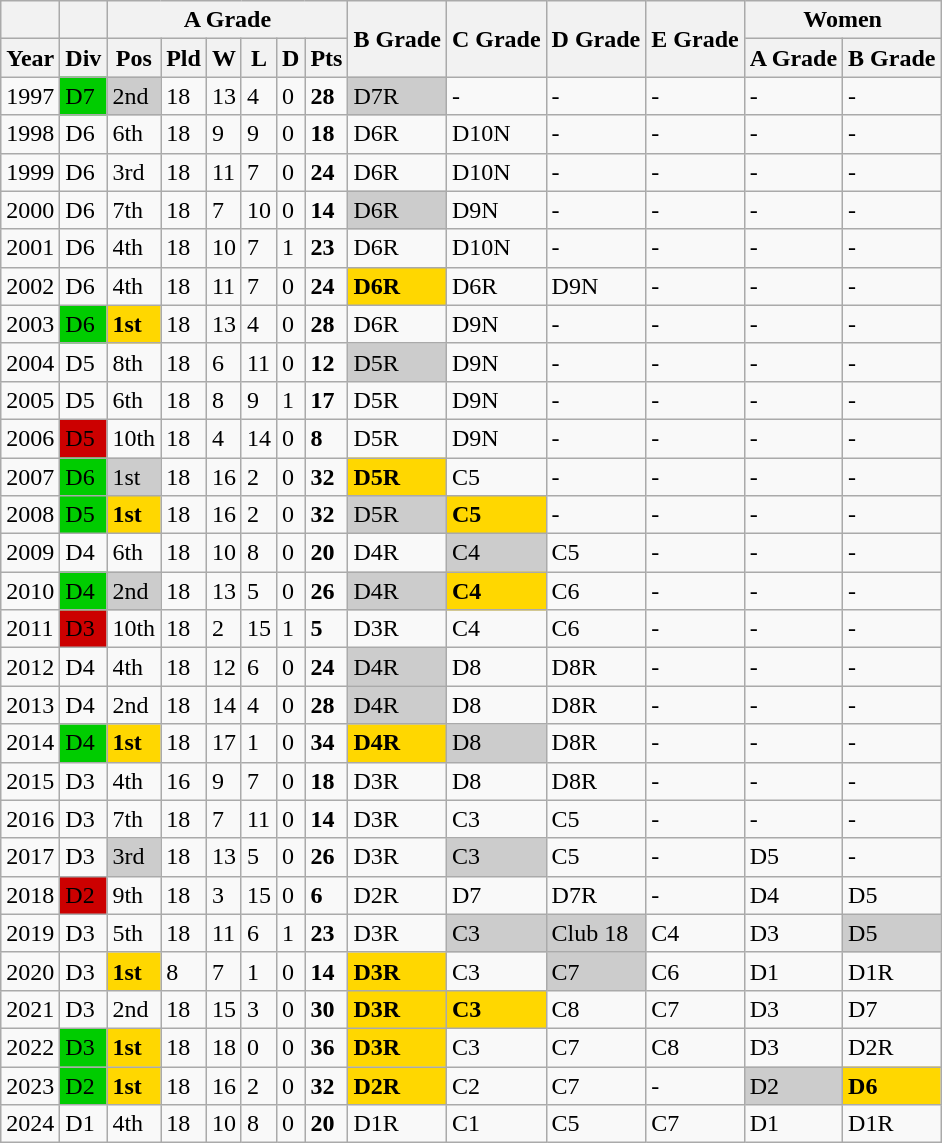<table class="wikitable">
<tr>
<th></th>
<th></th>
<th colspan="6">A Grade</th>
<th rowspan="2">B Grade</th>
<th rowspan="2">C Grade</th>
<th rowspan="2">D Grade</th>
<th rowspan="2">E Grade</th>
<th colspan="2">Women</th>
</tr>
<tr>
<th>Year</th>
<th>Div</th>
<th>Pos</th>
<th>Pld</th>
<th>W</th>
<th>L</th>
<th>D</th>
<th>Pts</th>
<th>A Grade</th>
<th>B Grade</th>
</tr>
<tr>
<td>1997</td>
<td bgcolor="00cc00">D7</td>
<td bgcolor="#cccccc">2nd</td>
<td>18</td>
<td>13</td>
<td>4</td>
<td>0</td>
<td><strong>28</strong></td>
<td bgcolor="#cccccc">D7R</td>
<td>-</td>
<td>-</td>
<td>-</td>
<td>-</td>
<td>-</td>
</tr>
<tr>
<td>1998</td>
<td>D6</td>
<td>6th</td>
<td>18</td>
<td>9</td>
<td>9</td>
<td>0</td>
<td><strong>18</strong></td>
<td>D6R</td>
<td>D10N</td>
<td>-</td>
<td>-</td>
<td>-</td>
<td>-</td>
</tr>
<tr>
<td>1999</td>
<td>D6</td>
<td>3rd</td>
<td>18</td>
<td>11</td>
<td>7</td>
<td>0</td>
<td><strong>24</strong></td>
<td>D6R</td>
<td>D10N</td>
<td>-</td>
<td>-</td>
<td>-</td>
<td>-</td>
</tr>
<tr>
<td>2000</td>
<td>D6</td>
<td>7th</td>
<td>18</td>
<td>7</td>
<td>10</td>
<td>0</td>
<td><strong>14</strong></td>
<td bgcolor="#cccccc">D6R</td>
<td>D9N</td>
<td>-</td>
<td>-</td>
<td>-</td>
<td>-</td>
</tr>
<tr>
<td>2001</td>
<td>D6</td>
<td>4th</td>
<td>18</td>
<td>10</td>
<td>7</td>
<td>1</td>
<td><strong>23</strong></td>
<td>D6R</td>
<td>D10N</td>
<td>-</td>
<td>-</td>
<td>-</td>
<td>-</td>
</tr>
<tr>
<td>2002</td>
<td>D6</td>
<td>4th</td>
<td>18</td>
<td>11</td>
<td>7</td>
<td>0</td>
<td><strong>24</strong></td>
<td bgcolor="gold"><strong>D6R</strong></td>
<td>D6R</td>
<td>D9N</td>
<td>-</td>
<td>-</td>
<td>-</td>
</tr>
<tr>
<td>2003</td>
<td bgcolor="00cc00">D6</td>
<td bgcolor="gold"><strong>1st</strong></td>
<td>18</td>
<td>13</td>
<td>4</td>
<td>0</td>
<td><strong>28</strong></td>
<td>D6R</td>
<td>D9N</td>
<td>-</td>
<td>-</td>
<td>-</td>
<td>-</td>
</tr>
<tr>
<td>2004</td>
<td>D5</td>
<td>8th</td>
<td>18</td>
<td>6</td>
<td>11</td>
<td>0</td>
<td><strong>12</strong></td>
<td bgcolor="#cccccc">D5R</td>
<td>D9N</td>
<td>-</td>
<td>-</td>
<td>-</td>
<td>-</td>
</tr>
<tr>
<td>2005</td>
<td>D5</td>
<td>6th</td>
<td>18</td>
<td>8</td>
<td>9</td>
<td>1</td>
<td><strong>17</strong></td>
<td>D5R</td>
<td>D9N</td>
<td>-</td>
<td>-</td>
<td>-</td>
<td>-</td>
</tr>
<tr>
<td>2006</td>
<td bgcolor="#cc0000">D5</td>
<td>10th</td>
<td>18</td>
<td>4</td>
<td>14</td>
<td>0</td>
<td><strong>8</strong></td>
<td>D5R</td>
<td>D9N</td>
<td>-</td>
<td>-</td>
<td>-</td>
<td>-</td>
</tr>
<tr>
<td>2007</td>
<td bgcolor="00cc00">D6</td>
<td bgcolor="#cccccc">1st</td>
<td>18</td>
<td>16</td>
<td>2</td>
<td>0</td>
<td><strong>32</strong></td>
<td bgcolor="gold"><strong>D5R</strong></td>
<td>C5</td>
<td>-</td>
<td>-</td>
<td>-</td>
<td>-</td>
</tr>
<tr>
<td>2008</td>
<td bgcolor="00cc00">D5</td>
<td bgcolor="gold"><strong>1st</strong></td>
<td>18</td>
<td>16</td>
<td>2</td>
<td>0</td>
<td><strong>32</strong></td>
<td bgcolor="#cccccc">D5R</td>
<td bgcolor="gold"><strong>C5</strong></td>
<td>-</td>
<td>-</td>
<td>-</td>
<td>-</td>
</tr>
<tr>
<td>2009</td>
<td>D4</td>
<td>6th</td>
<td>18</td>
<td>10</td>
<td>8</td>
<td>0</td>
<td><strong>20</strong></td>
<td>D4R</td>
<td bgcolor="#cccccc">C4</td>
<td>C5</td>
<td>-</td>
<td>-</td>
<td>-</td>
</tr>
<tr>
<td>2010</td>
<td bgcolor="00cc00">D4</td>
<td bgcolor="#cccccc">2nd</td>
<td>18</td>
<td>13</td>
<td>5</td>
<td>0</td>
<td><strong>26</strong></td>
<td bgcolor="#cccccc">D4R</td>
<td bgcolor="gold"><strong>C4</strong></td>
<td>C6</td>
<td>-</td>
<td>-</td>
<td>-</td>
</tr>
<tr>
<td>2011</td>
<td bgcolor="#cc0000">D3</td>
<td>10th</td>
<td>18</td>
<td>2</td>
<td>15</td>
<td>1</td>
<td><strong>5</strong></td>
<td>D3R</td>
<td>C4</td>
<td>C6</td>
<td>-</td>
<td>-</td>
<td>-</td>
</tr>
<tr>
<td>2012</td>
<td>D4</td>
<td>4th</td>
<td>18</td>
<td>12</td>
<td>6</td>
<td>0</td>
<td><strong>24</strong></td>
<td bgcolor="#cccccc">D4R</td>
<td>D8</td>
<td>D8R</td>
<td>-</td>
<td>-</td>
<td>-</td>
</tr>
<tr>
<td>2013</td>
<td>D4</td>
<td>2nd</td>
<td>18</td>
<td>14</td>
<td>4</td>
<td>0</td>
<td><strong>28</strong></td>
<td bgcolor="#cccccc">D4R</td>
<td>D8</td>
<td>D8R</td>
<td>-</td>
<td>-</td>
<td>-</td>
</tr>
<tr>
<td>2014</td>
<td bgcolor="00cc00">D4</td>
<td bgcolor="gold"><strong>1st</strong></td>
<td>18</td>
<td>17</td>
<td>1</td>
<td>0</td>
<td><strong>34</strong></td>
<td bgcolor="gold"><strong>D4R</strong></td>
<td bgcolor="#cccccc">D8</td>
<td>D8R</td>
<td>-</td>
<td>-</td>
<td>-</td>
</tr>
<tr>
<td>2015</td>
<td>D3</td>
<td>4th</td>
<td>16</td>
<td>9</td>
<td>7</td>
<td>0</td>
<td><strong>18</strong></td>
<td>D3R</td>
<td>D8</td>
<td>D8R</td>
<td>-</td>
<td>-</td>
<td>-</td>
</tr>
<tr>
<td>2016</td>
<td>D3</td>
<td>7th</td>
<td>18</td>
<td>7</td>
<td>11</td>
<td>0</td>
<td><strong>14</strong></td>
<td>D3R</td>
<td>C3</td>
<td>C5</td>
<td>-</td>
<td>-</td>
<td>-</td>
</tr>
<tr>
<td>2017</td>
<td>D3</td>
<td bgcolor="#cccccc">3rd</td>
<td>18</td>
<td>13</td>
<td>5</td>
<td>0</td>
<td><strong>26</strong></td>
<td>D3R</td>
<td bgcolor="#cccccc">C3</td>
<td>C5</td>
<td>-</td>
<td>D5</td>
<td>-</td>
</tr>
<tr>
<td>2018</td>
<td bgcolor="#cc0000">D2</td>
<td>9th</td>
<td>18</td>
<td>3</td>
<td>15</td>
<td>0</td>
<td><strong>6</strong></td>
<td>D2R</td>
<td>D7</td>
<td>D7R</td>
<td>-</td>
<td>D4</td>
<td>D5</td>
</tr>
<tr>
<td>2019</td>
<td>D3</td>
<td>5th</td>
<td>18</td>
<td>11</td>
<td>6</td>
<td>1</td>
<td><strong>23</strong></td>
<td>D3R</td>
<td bgcolor="#cccccc">C3</td>
<td bgcolor="#cccccc">Club 18</td>
<td>C4</td>
<td>D3</td>
<td bgcolor="#cccccc">D5</td>
</tr>
<tr>
<td>2020</td>
<td>D3</td>
<td bgcolor="gold"><strong>1st</strong></td>
<td>8</td>
<td>7</td>
<td>1</td>
<td>0</td>
<td><strong>14</strong></td>
<td bgcolor="gold"><strong>D3R</strong></td>
<td>C3</td>
<td bgcolor="#cccccc">C7</td>
<td>C6</td>
<td>D1</td>
<td>D1R</td>
</tr>
<tr>
<td>2021</td>
<td>D3</td>
<td>2nd</td>
<td>18</td>
<td>15</td>
<td>3</td>
<td>0</td>
<td><strong>30</strong></td>
<td bgcolor="gold"><strong>D3R</strong></td>
<td bgcolor="gold"><strong>C3</strong></td>
<td>C8</td>
<td>C7</td>
<td>D3</td>
<td>D7</td>
</tr>
<tr>
<td>2022</td>
<td bgcolor="00cc00">D3</td>
<td bgcolor="gold"><strong>1st</strong></td>
<td>18</td>
<td>18</td>
<td>0</td>
<td>0</td>
<td><strong>36</strong></td>
<td bgcolor="gold"><strong>D3R</strong></td>
<td>C3</td>
<td>C7</td>
<td>C8</td>
<td>D3</td>
<td>D2R</td>
</tr>
<tr>
<td>2023</td>
<td bgcolor="00cc00">D2</td>
<td bgcolor="gold"><strong>1st</strong></td>
<td>18</td>
<td>16</td>
<td>2</td>
<td>0</td>
<td><strong>32</strong></td>
<td bgcolor="gold"><strong>D2R</strong></td>
<td>C2</td>
<td>C7</td>
<td>-</td>
<td bgcolor="#cccccc">D2</td>
<td bgcolor="gold"><strong>D6</strong></td>
</tr>
<tr>
<td>2024</td>
<td>D1</td>
<td>4th</td>
<td>18</td>
<td>10</td>
<td>8</td>
<td>0</td>
<td><strong>20</strong></td>
<td>D1R</td>
<td>C1</td>
<td>C5</td>
<td>C7</td>
<td>D1</td>
<td>D1R</td>
</tr>
</table>
